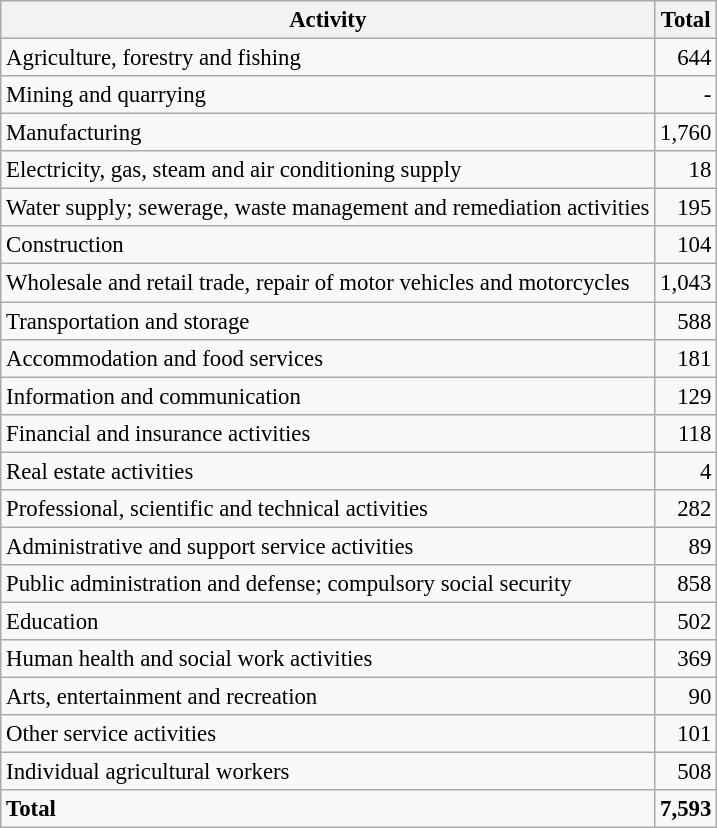<table class="wikitable sortable" style="font-size:95%;">
<tr>
<th>Activity</th>
<th>Total</th>
</tr>
<tr>
<td>Agriculture, forestry and fishing</td>
<td align="right">644</td>
</tr>
<tr>
<td>Mining and quarrying</td>
<td align="right">-</td>
</tr>
<tr>
<td>Manufacturing</td>
<td align="right">1,760</td>
</tr>
<tr>
<td>Electricity, gas, steam and air conditioning supply</td>
<td align="right">18</td>
</tr>
<tr>
<td>Water supply; sewerage, waste management and remediation activities</td>
<td align="right">195</td>
</tr>
<tr>
<td>Construction</td>
<td align="right">104</td>
</tr>
<tr>
<td>Wholesale and retail trade, repair of motor vehicles and motorcycles</td>
<td align="right">1,043</td>
</tr>
<tr>
<td>Transportation and storage</td>
<td align="right">588</td>
</tr>
<tr>
<td>Accommodation and food services</td>
<td align="right">181</td>
</tr>
<tr>
<td>Information and communication</td>
<td align="right">129</td>
</tr>
<tr>
<td>Financial and insurance activities</td>
<td align="right">118</td>
</tr>
<tr>
<td>Real estate activities</td>
<td align="right">4</td>
</tr>
<tr>
<td>Professional, scientific and technical activities</td>
<td align="right">282</td>
</tr>
<tr>
<td>Administrative and support service activities</td>
<td align="right">89</td>
</tr>
<tr>
<td>Public administration and defense; compulsory social security</td>
<td align="right">858</td>
</tr>
<tr>
<td>Education</td>
<td align="right">502</td>
</tr>
<tr>
<td>Human health and social work activities</td>
<td align="right">369</td>
</tr>
<tr>
<td>Arts, entertainment and recreation</td>
<td align="right">90</td>
</tr>
<tr>
<td>Other service activities</td>
<td align="right">101</td>
</tr>
<tr>
<td>Individual agricultural workers</td>
<td align="right">508</td>
</tr>
<tr class="sortbottom">
<td><strong>Total</strong></td>
<td align="right"><strong>7,593</strong></td>
</tr>
</table>
